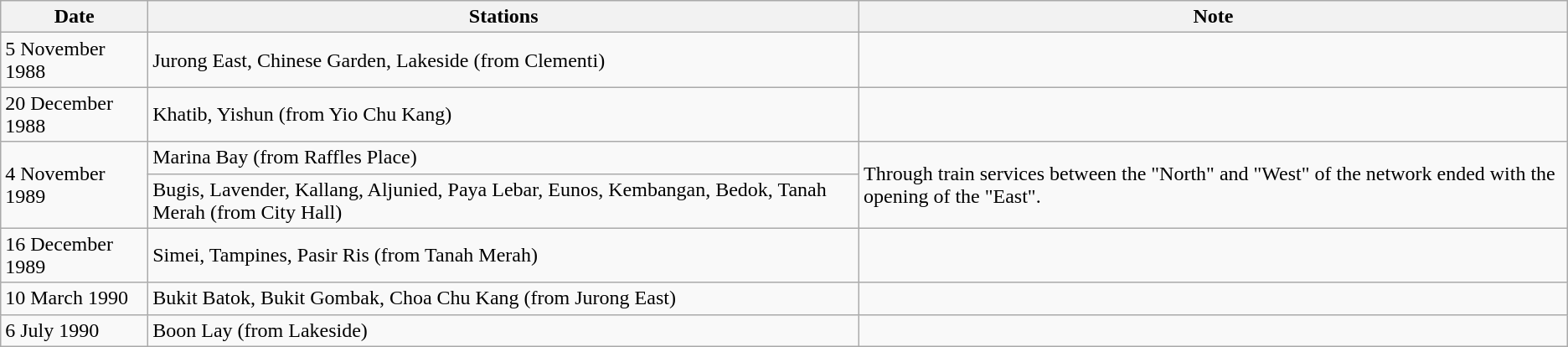<table class="wikitable">
<tr>
<th>Date</th>
<th>Stations</th>
<th>Note</th>
</tr>
<tr>
<td>5 November 1988</td></td>
<td>Jurong East, Chinese Garden, Lakeside (from Clementi)</td>
<td></td>
</tr>
<tr>
<td>20 December 1988</td></td>
<td>Khatib, Yishun (from Yio Chu Kang)</td>
<td></td>
</tr>
<tr>
<td rowspan=2>4 November 1989</td></td>
<td>Marina Bay (from Raffles Place)</td></td>
<td rowspan=2>Through train services between the "North" and "West" of the network ended with the opening of the "East".</td>
</tr>
<tr>
<td>Bugis, Lavender, Kallang, Aljunied, Paya Lebar, Eunos,	Kembangan, Bedok, Tanah Merah (from City Hall)</td></td>
</tr>
<tr>
<td>16 December 1989</td></td>
<td>Simei, Tampines, Pasir Ris (from Tanah Merah)</td></td>
<td></td>
</tr>
<tr>
<td>10 March 1990</td></td>
<td>Bukit Batok, Bukit Gombak, Choa Chu Kang (from Jurong East)</td></td>
<td></td>
</tr>
<tr>
<td>6 July 1990</td></td>
<td>Boon Lay (from Lakeside)</td></td>
<td></td>
</tr>
</table>
